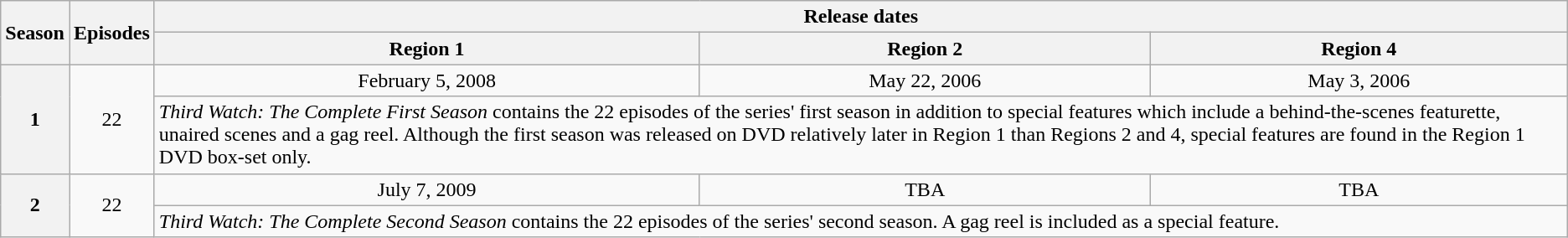<table class="wikitable">
<tr>
<th rowspan=2>Season</th>
<th rowspan=2>Episodes</th>
<th colspan=3>Release dates</th>
</tr>
<tr>
<th>Region 1</th>
<th>Region 2</th>
<th>Region 4</th>
</tr>
<tr>
<th rowspan="2" style="text-align:center;">1</th>
<td rowspan="2" style="text-align:center;">22</td>
<td align=center>February 5, 2008</td>
<td align=center>May 22, 2006</td>
<td align=center>May 3, 2006</td>
</tr>
<tr>
<td colspan=3><em>Third Watch: The Complete First Season</em> contains the 22 episodes of the series' first season in addition to special features which include a behind-the-scenes featurette, unaired scenes and a gag reel. Although the first season was released on DVD relatively later in Region 1 than Regions 2 and 4, special features are found in the Region 1 DVD box-set only.</td>
</tr>
<tr>
<th rowspan="2" style="text-align:center;">2</th>
<td rowspan="2" style="text-align:center;">22</td>
<td align=center>July 7, 2009</td>
<td align=center>TBA</td>
<td align=center>TBA</td>
</tr>
<tr>
<td colspan=3><em>Third Watch: The Complete Second Season</em> contains the 22 episodes of the series' second season. A gag reel is included as a special feature.</td>
</tr>
</table>
